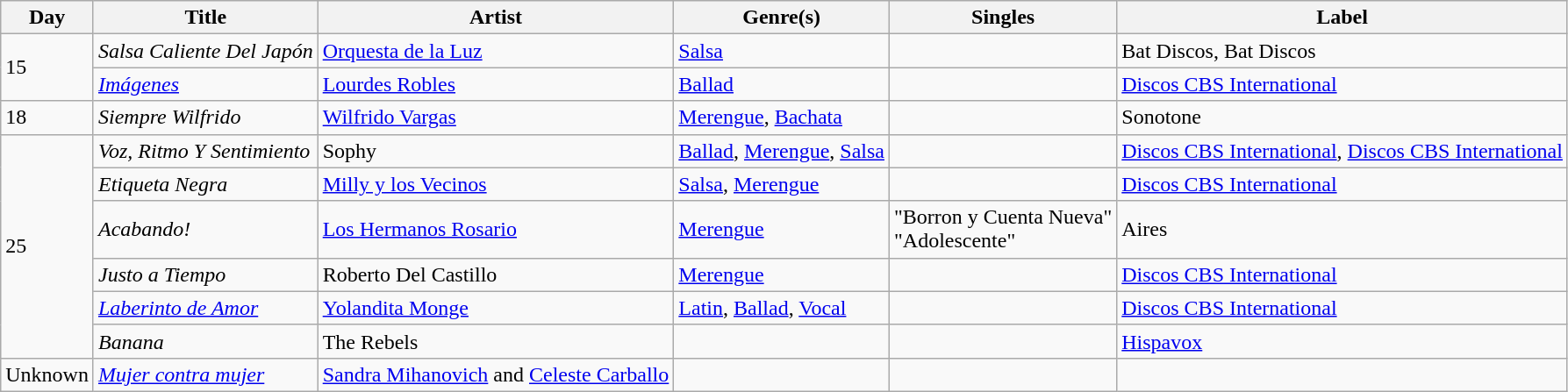<table class="wikitable sortable" style="text-align: left;">
<tr>
<th>Day</th>
<th>Title</th>
<th>Artist</th>
<th>Genre(s)</th>
<th>Singles</th>
<th>Label</th>
</tr>
<tr>
<td rowspan="2">15</td>
<td><em>Salsa Caliente Del Japón</em></td>
<td><a href='#'>Orquesta de la Luz</a></td>
<td><a href='#'>Salsa</a></td>
<td></td>
<td>Bat Discos, Bat Discos</td>
</tr>
<tr>
<td><em><a href='#'>Imágenes</a></em></td>
<td><a href='#'>Lourdes Robles</a></td>
<td><a href='#'>Ballad</a></td>
<td></td>
<td><a href='#'>Discos CBS International</a></td>
</tr>
<tr>
<td>18</td>
<td><em>Siempre Wilfrido</em></td>
<td><a href='#'>Wilfrido Vargas</a></td>
<td><a href='#'>Merengue</a>, <a href='#'>Bachata</a></td>
<td></td>
<td>Sonotone</td>
</tr>
<tr>
<td rowspan="6">25</td>
<td><em>Voz, Ritmo Y Sentimiento</em></td>
<td>Sophy</td>
<td><a href='#'>Ballad</a>, <a href='#'>Merengue</a>, <a href='#'>Salsa</a></td>
<td></td>
<td><a href='#'>Discos CBS International</a>, <a href='#'>Discos CBS International</a></td>
</tr>
<tr>
<td><em>Etiqueta Negra</em></td>
<td><a href='#'>Milly y los Vecinos</a></td>
<td><a href='#'>Salsa</a>, <a href='#'>Merengue</a></td>
<td></td>
<td><a href='#'>Discos CBS International</a></td>
</tr>
<tr>
<td><em>Acabando!</em></td>
<td><a href='#'>Los Hermanos Rosario</a></td>
<td><a href='#'>Merengue</a></td>
<td>"Borron y Cuenta Nueva"<br>"Adolescente"</td>
<td>Aires</td>
</tr>
<tr>
<td><em>Justo a Tiempo</em></td>
<td>Roberto Del Castillo</td>
<td><a href='#'>Merengue</a></td>
<td></td>
<td><a href='#'>Discos CBS International</a></td>
</tr>
<tr>
<td><em><a href='#'>Laberinto de Amor</a></em></td>
<td><a href='#'>Yolandita Monge</a></td>
<td><a href='#'>Latin</a>, <a href='#'>Ballad</a>, <a href='#'>Vocal</a></td>
<td></td>
<td><a href='#'>Discos CBS International</a></td>
</tr>
<tr>
<td><em>Banana </em></td>
<td>The Rebels</td>
<td></td>
<td></td>
<td><a href='#'>Hispavox</a></td>
</tr>
<tr>
<td>Unknown</td>
<td><em><a href='#'>Mujer contra mujer</a></em></td>
<td><a href='#'>Sandra Mihanovich</a> and <a href='#'>Celeste Carballo</a></td>
<td></td>
<td></td>
<td></td>
</tr>
</table>
